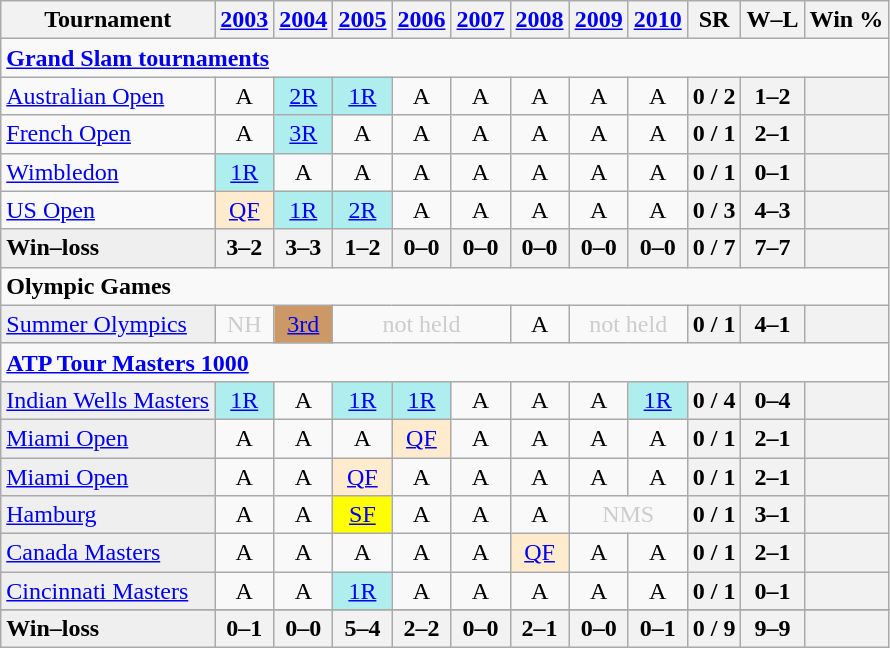<table class=wikitable style=text-align:center>
<tr>
<th>Tournament</th>
<th><a href='#'>2003</a></th>
<th><a href='#'>2004</a></th>
<th><a href='#'>2005</a></th>
<th><a href='#'>2006</a></th>
<th><a href='#'>2007</a></th>
<th><a href='#'>2008</a></th>
<th><a href='#'>2009</a></th>
<th><a href='#'>2010</a></th>
<th>SR</th>
<th>W–L</th>
<th>Win %</th>
</tr>
<tr>
<td colspan=25 style=text-align:left><a href='#'><strong>Grand Slam tournaments</strong></a></td>
</tr>
<tr>
<td align=left><a href='#'>Australian Open</a></td>
<td>A</td>
<td style=background:#afeeee><a href='#'>2R</a></td>
<td style=background:#afeeee><a href='#'>1R</a></td>
<td>A</td>
<td>A</td>
<td>A</td>
<td>A</td>
<td>A</td>
<th>0 / 2</th>
<th>1–2</th>
<th></th>
</tr>
<tr>
<td align=left><a href='#'>French Open</a></td>
<td>A</td>
<td style=background:#afeeee><a href='#'>3R</a></td>
<td>A</td>
<td>A</td>
<td>A</td>
<td>A</td>
<td>A</td>
<td>A</td>
<th>0 / 1</th>
<th>2–1</th>
<th></th>
</tr>
<tr>
<td align=left><a href='#'>Wimbledon</a></td>
<td style=background:#afeeee><a href='#'>1R</a></td>
<td>A</td>
<td>A</td>
<td>A</td>
<td>A</td>
<td>A</td>
<td>A</td>
<td>A</td>
<th>0 / 1</th>
<th>0–1</th>
<th></th>
</tr>
<tr>
<td align=left><a href='#'>US Open</a></td>
<td style=background:#ffebcd><a href='#'>QF</a></td>
<td style=background:#afeeee><a href='#'>1R</a></td>
<td style=background:#afeeee><a href='#'>2R</a></td>
<td>A</td>
<td>A</td>
<td>A</td>
<td>A</td>
<td>A</td>
<th>0 / 3</th>
<th>4–3</th>
<th></th>
</tr>
<tr style=font-weight:bold;background:#efefef>
<td style=text-align:left>Win–loss</td>
<th>3–2</th>
<th>3–3</th>
<th>1–2</th>
<th>0–0</th>
<th>0–0</th>
<th>0–0</th>
<th>0–0</th>
<th>0–0</th>
<th>0 / 7</th>
<th>7–7</th>
<th></th>
</tr>
<tr>
<td colspan=17 align=left><strong>Olympic Games</strong></td>
</tr>
<tr>
<td style=background:#EFEFEF align=left><a href='#'>Summer Olympics</a></td>
<td colspan=1 style=color:#cccccc>NH</td>
<td style=background:#cc9966><a href='#'>3rd</a></td>
<td colspan=3 style=color:#cccccc>not held</td>
<td>A</td>
<td colspan=2 style=color:#cccccc>not held</td>
<th>0 / 1</th>
<th>4–1</th>
<th></th>
</tr>
<tr>
<td colspan=25 style=text-align:left><strong><a href='#'>ATP Tour Masters 1000</a></strong></td>
</tr>
<tr>
<td bgcolor=efefef align=left><a href='#'>Indian Wells Masters</a></td>
<td bgcolor=afeeee><a href='#'>1R</a></td>
<td>A</td>
<td bgcolor=afeeee><a href='#'>1R</a></td>
<td bgcolor=afeeee><a href='#'>1R</a></td>
<td>A</td>
<td>A</td>
<td>A</td>
<td bgcolor=afeeee><a href='#'>1R</a></td>
<th>0 / 4</th>
<th>0–4</th>
<th></th>
</tr>
<tr>
<td bgcolor=efefef align=left><a href='#'>Miami Open</a></td>
<td>A</td>
<td>A</td>
<td>A</td>
<td bgcolor=ffebcd><a href='#'>QF</a></td>
<td>A</td>
<td>A</td>
<td>A</td>
<td>A</td>
<th>0 / 1</th>
<th>2–1</th>
<th></th>
</tr>
<tr>
<td bgcolor=efefef align=left><a href='#'>Miami Open</a></td>
<td>A</td>
<td>A</td>
<td bgcolor=ffebcd><a href='#'>QF</a></td>
<td>A</td>
<td>A</td>
<td>A</td>
<td>A</td>
<td>A</td>
<th>0 / 1</th>
<th>2–1</th>
<th></th>
</tr>
<tr>
<td bgcolor=efefef align=left><a href='#'>Hamburg</a></td>
<td>A</td>
<td>A</td>
<td bgcolor=yellow><a href='#'>SF</a></td>
<td>A</td>
<td>A</td>
<td>A</td>
<td align="center" colspan="2" style="color:#cccccc;">NMS</td>
<th>0 / 1</th>
<th>3–1</th>
<th></th>
</tr>
<tr>
<td bgcolor=efefef align=left><a href='#'>Canada Masters</a></td>
<td>A</td>
<td>A</td>
<td>A</td>
<td>A</td>
<td>A</td>
<td bgcolor=ffebcd><a href='#'>QF</a></td>
<td>A</td>
<td>A</td>
<th>0 / 1</th>
<th>2–1</th>
<th></th>
</tr>
<tr>
<td bgcolor=efefef align=left><a href='#'>Cincinnati Masters</a></td>
<td>A</td>
<td>A</td>
<td bgcolor=afeeee><a href='#'>1R</a></td>
<td>A</td>
<td>A</td>
<td>A</td>
<td>A</td>
<td>A</td>
<th>0 / 1</th>
<th>0–1</th>
<th></th>
</tr>
<tr>
</tr>
<tr style=font-weight:bold;background:#efefef>
<td style=text-align:left>Win–loss</td>
<th>0–1</th>
<th>0–0</th>
<th>5–4</th>
<th>2–2</th>
<th>0–0</th>
<th>2–1</th>
<th>0–0</th>
<th>0–1</th>
<th>0 / 9</th>
<th>9–9</th>
<th></th>
</tr>
</table>
